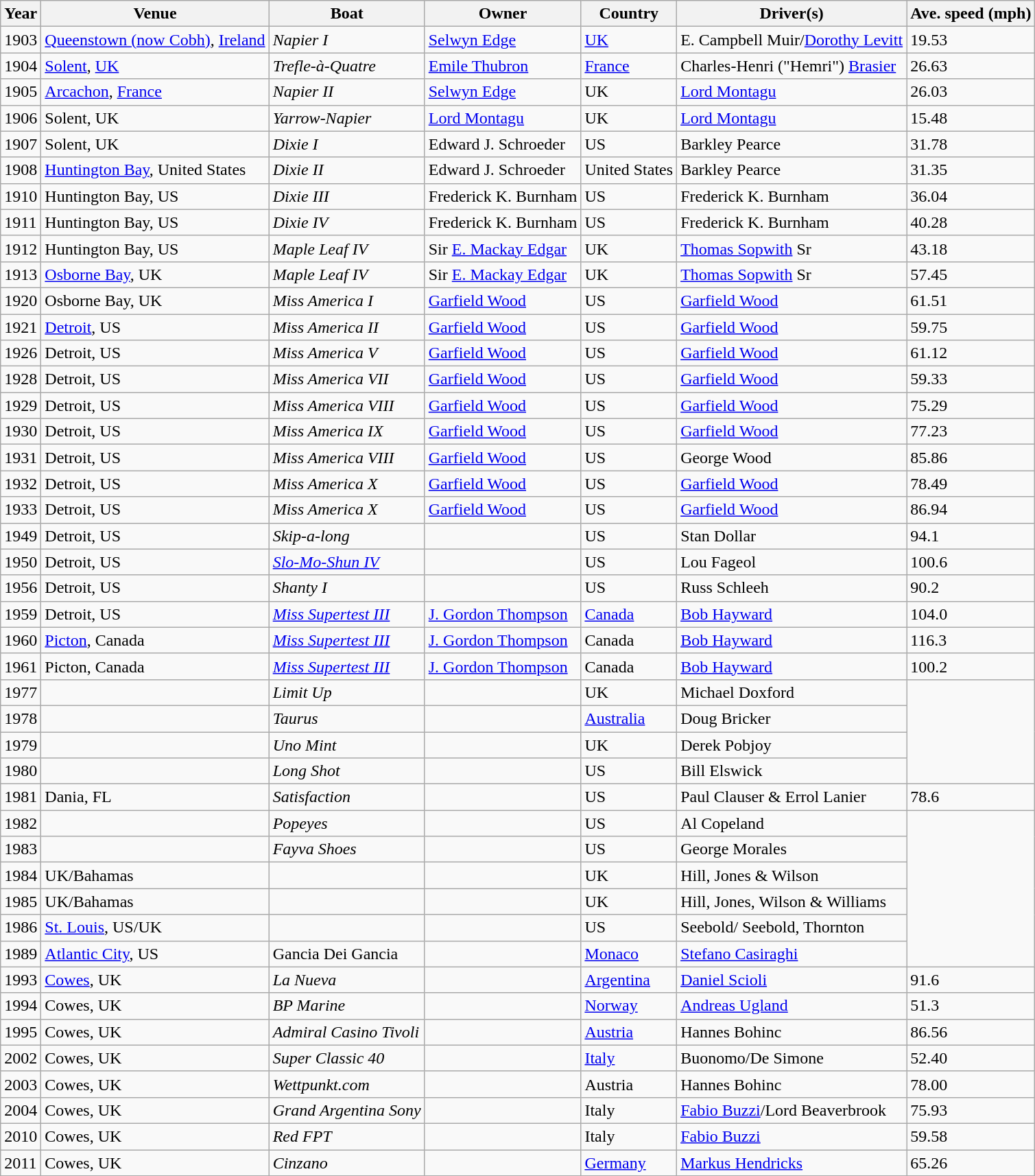<table class="wikitable">
<tr>
<th>Year</th>
<th>Venue</th>
<th>Boat</th>
<th>Owner</th>
<th>Country</th>
<th>Driver(s)</th>
<th>Ave. speed (mph)</th>
</tr>
<tr>
<td>1903</td>
<td><a href='#'>Queenstown (now Cobh)</a>, <a href='#'>Ireland</a></td>
<td><em>Napier I</em></td>
<td><a href='#'>Selwyn Edge</a></td>
<td><a href='#'>UK</a></td>
<td>E. Campbell Muir/<a href='#'>Dorothy Levitt</a></td>
<td>19.53</td>
</tr>
<tr>
<td>1904</td>
<td><a href='#'>Solent</a>, <a href='#'>UK</a></td>
<td><em>Trefle-à-Quatre</em></td>
<td><a href='#'>Emile Thubron</a></td>
<td><a href='#'>France</a></td>
<td>Charles-Henri ("Hemri") <a href='#'>Brasier</a></td>
<td>26.63</td>
</tr>
<tr>
<td>1905</td>
<td><a href='#'>Arcachon</a>, <a href='#'>France</a></td>
<td><em>Napier II</em></td>
<td><a href='#'>Selwyn Edge</a></td>
<td>UK</td>
<td><a href='#'>Lord Montagu</a></td>
<td>26.03</td>
</tr>
<tr>
<td>1906</td>
<td>Solent, UK</td>
<td><em>Yarrow-Napier</em></td>
<td><a href='#'>Lord Montagu</a></td>
<td>UK</td>
<td><a href='#'>Lord Montagu</a></td>
<td>15.48</td>
</tr>
<tr>
<td>1907</td>
<td>Solent, UK</td>
<td><em>Dixie I</em></td>
<td>Edward J. Schroeder</td>
<td>US</td>
<td>Barkley Pearce</td>
<td>31.78</td>
</tr>
<tr>
<td>1908</td>
<td><a href='#'>Huntington Bay</a>, United States</td>
<td><em>Dixie II</em></td>
<td>Edward J. Schroeder</td>
<td>United States</td>
<td>Barkley Pearce</td>
<td>31.35</td>
</tr>
<tr>
<td>1910</td>
<td>Huntington Bay, US</td>
<td><em>Dixie III</em></td>
<td>Frederick K. Burnham</td>
<td>US</td>
<td>Frederick K. Burnham</td>
<td>36.04</td>
</tr>
<tr>
<td>1911</td>
<td>Huntington Bay, US</td>
<td><em>Dixie IV</em></td>
<td>Frederick K. Burnham</td>
<td>US</td>
<td>Frederick K. Burnham</td>
<td>40.28</td>
</tr>
<tr>
<td>1912</td>
<td>Huntington Bay, US</td>
<td><em>Maple Leaf IV</em></td>
<td>Sir <a href='#'>E. Mackay Edgar</a></td>
<td>UK</td>
<td><a href='#'>Thomas Sopwith</a> Sr</td>
<td>43.18</td>
</tr>
<tr>
<td>1913</td>
<td><a href='#'>Osborne Bay</a>, UK</td>
<td><em>Maple Leaf IV</em></td>
<td>Sir <a href='#'>E. Mackay Edgar</a></td>
<td>UK</td>
<td><a href='#'>Thomas Sopwith</a> Sr</td>
<td>57.45</td>
</tr>
<tr>
<td>1920</td>
<td>Osborne Bay, UK</td>
<td><em>Miss America I</em></td>
<td><a href='#'>Garfield Wood</a></td>
<td>US</td>
<td><a href='#'>Garfield Wood</a></td>
<td>61.51</td>
</tr>
<tr>
<td>1921</td>
<td><a href='#'>Detroit</a>, US</td>
<td><em>Miss America II</em></td>
<td><a href='#'>Garfield Wood</a></td>
<td>US</td>
<td><a href='#'>Garfield Wood</a></td>
<td>59.75</td>
</tr>
<tr>
<td>1926</td>
<td>Detroit, US</td>
<td><em>Miss America V</em></td>
<td><a href='#'>Garfield Wood</a></td>
<td>US</td>
<td><a href='#'>Garfield Wood</a></td>
<td>61.12</td>
</tr>
<tr>
<td>1928</td>
<td>Detroit, US</td>
<td><em>Miss America VII</em></td>
<td><a href='#'>Garfield Wood</a></td>
<td>US</td>
<td><a href='#'>Garfield Wood</a></td>
<td>59.33</td>
</tr>
<tr>
<td>1929</td>
<td>Detroit, US</td>
<td><em>Miss America VIII</em></td>
<td><a href='#'>Garfield Wood</a></td>
<td>US</td>
<td><a href='#'>Garfield Wood</a></td>
<td>75.29</td>
</tr>
<tr>
<td>1930</td>
<td>Detroit, US</td>
<td><em>Miss America IX</em></td>
<td><a href='#'>Garfield Wood</a></td>
<td>US</td>
<td><a href='#'>Garfield Wood</a></td>
<td>77.23</td>
</tr>
<tr>
<td>1931</td>
<td>Detroit, US</td>
<td><em>Miss America VIII</em></td>
<td><a href='#'>Garfield Wood</a></td>
<td>US</td>
<td>George Wood</td>
<td>85.86</td>
</tr>
<tr>
<td>1932</td>
<td>Detroit, US</td>
<td><em>Miss America X</em></td>
<td><a href='#'>Garfield Wood</a></td>
<td>US</td>
<td><a href='#'>Garfield Wood</a></td>
<td>78.49</td>
</tr>
<tr>
<td>1933</td>
<td>Detroit, US</td>
<td><em>Miss America X</em></td>
<td><a href='#'>Garfield Wood</a></td>
<td>US</td>
<td><a href='#'>Garfield Wood</a></td>
<td>86.94</td>
</tr>
<tr>
<td>1949</td>
<td>Detroit, US</td>
<td><em>Skip-a-long</em></td>
<td></td>
<td>US</td>
<td>Stan Dollar</td>
<td>94.1</td>
</tr>
<tr>
<td>1950</td>
<td>Detroit, US</td>
<td><em><a href='#'>Slo-Mo-Shun IV</a></em></td>
<td></td>
<td>US</td>
<td>Lou Fageol</td>
<td>100.6</td>
</tr>
<tr>
<td>1956</td>
<td>Detroit, US</td>
<td><em>Shanty I</em></td>
<td></td>
<td>US</td>
<td>Russ Schleeh</td>
<td>90.2</td>
</tr>
<tr>
<td>1959</td>
<td>Detroit, US</td>
<td><em><a href='#'>Miss Supertest III</a></em></td>
<td><a href='#'>J. Gordon Thompson</a></td>
<td><a href='#'>Canada</a></td>
<td><a href='#'>Bob Hayward</a></td>
<td>104.0</td>
</tr>
<tr>
<td>1960</td>
<td><a href='#'>Picton</a>, Canada</td>
<td><em><a href='#'>Miss Supertest III</a></em></td>
<td><a href='#'>J. Gordon Thompson</a></td>
<td>Canada</td>
<td><a href='#'>Bob Hayward</a></td>
<td>116.3</td>
</tr>
<tr>
<td>1961</td>
<td>Picton, Canada</td>
<td><em><a href='#'>Miss Supertest III</a></em></td>
<td><a href='#'>J. Gordon Thompson</a></td>
<td>Canada</td>
<td><a href='#'>Bob Hayward</a></td>
<td>100.2</td>
</tr>
<tr>
<td>1977</td>
<td></td>
<td><em>Limit Up</em></td>
<td></td>
<td>UK</td>
<td>Michael Doxford</td>
</tr>
<tr>
<td>1978</td>
<td></td>
<td><em>Taurus</em></td>
<td></td>
<td><a href='#'>Australia</a></td>
<td>Doug Bricker</td>
</tr>
<tr>
<td>1979</td>
<td></td>
<td><em>Uno Mint</em></td>
<td></td>
<td>UK</td>
<td>Derek Pobjoy</td>
</tr>
<tr>
<td>1980</td>
<td></td>
<td><em>Long Shot</em></td>
<td></td>
<td>US</td>
<td>Bill Elswick</td>
</tr>
<tr>
<td>1981</td>
<td>Dania, FL</td>
<td><em>Satisfaction</em></td>
<td></td>
<td>US</td>
<td>Paul Clauser & Errol Lanier</td>
<td>78.6</td>
</tr>
<tr>
<td>1982</td>
<td></td>
<td><em>Popeyes</em></td>
<td></td>
<td>US</td>
<td>Al Copeland</td>
</tr>
<tr>
<td>1983</td>
<td></td>
<td><em>Fayva Shoes</em></td>
<td></td>
<td>US</td>
<td>George Morales</td>
</tr>
<tr>
<td>1984</td>
<td>UK/Bahamas</td>
<td></td>
<td></td>
<td>UK</td>
<td>Hill, Jones & Wilson</td>
</tr>
<tr>
<td>1985</td>
<td>UK/Bahamas</td>
<td></td>
<td></td>
<td>UK</td>
<td>Hill, Jones, Wilson & Williams</td>
</tr>
<tr>
<td>1986</td>
<td><a href='#'>St. Louis</a>, US/UK</td>
<td></td>
<td></td>
<td>US</td>
<td>Seebold/ Seebold, Thornton</td>
</tr>
<tr>
<td>1989</td>
<td><a href='#'>Atlantic City</a>, US</td>
<td>Gancia Dei Gancia</td>
<td></td>
<td><a href='#'>Monaco</a></td>
<td><a href='#'>Stefano Casiraghi</a></td>
</tr>
<tr>
<td>1993</td>
<td><a href='#'>Cowes</a>, UK</td>
<td><em>La Nueva</em></td>
<td></td>
<td><a href='#'>Argentina</a></td>
<td><a href='#'>Daniel Scioli</a></td>
<td>91.6</td>
</tr>
<tr>
<td>1994</td>
<td>Cowes, UK</td>
<td><em>BP Marine</em></td>
<td></td>
<td><a href='#'>Norway</a></td>
<td><a href='#'>Andreas Ugland</a></td>
<td>51.3</td>
</tr>
<tr>
<td>1995</td>
<td>Cowes, UK</td>
<td><em>Admiral Casino Tivoli</em></td>
<td></td>
<td><a href='#'>Austria</a></td>
<td>Hannes Bohinc</td>
<td>86.56</td>
</tr>
<tr>
<td>2002</td>
<td>Cowes, UK</td>
<td><em>Super Classic 40</em></td>
<td></td>
<td><a href='#'>Italy</a></td>
<td>Buonomo/De Simone</td>
<td>52.40</td>
</tr>
<tr>
<td>2003</td>
<td>Cowes, UK</td>
<td><em>Wettpunkt.com</em></td>
<td></td>
<td>Austria</td>
<td>Hannes Bohinc</td>
<td>78.00</td>
</tr>
<tr>
<td>2004</td>
<td>Cowes, UK</td>
<td><em>Grand Argentina Sony</em></td>
<td></td>
<td>Italy</td>
<td><a href='#'>Fabio Buzzi</a>/Lord Beaverbrook</td>
<td>75.93</td>
</tr>
<tr>
<td>2010</td>
<td>Cowes, UK</td>
<td><em>Red FPT</em></td>
<td></td>
<td>Italy</td>
<td><a href='#'>Fabio Buzzi</a></td>
<td>59.58</td>
</tr>
<tr>
<td>2011</td>
<td>Cowes, UK</td>
<td><em>Cinzano</em></td>
<td></td>
<td><a href='#'>Germany</a></td>
<td><a href='#'>Markus Hendricks</a></td>
<td>65.26</td>
</tr>
<tr>
</tr>
<tr>
</tr>
</table>
